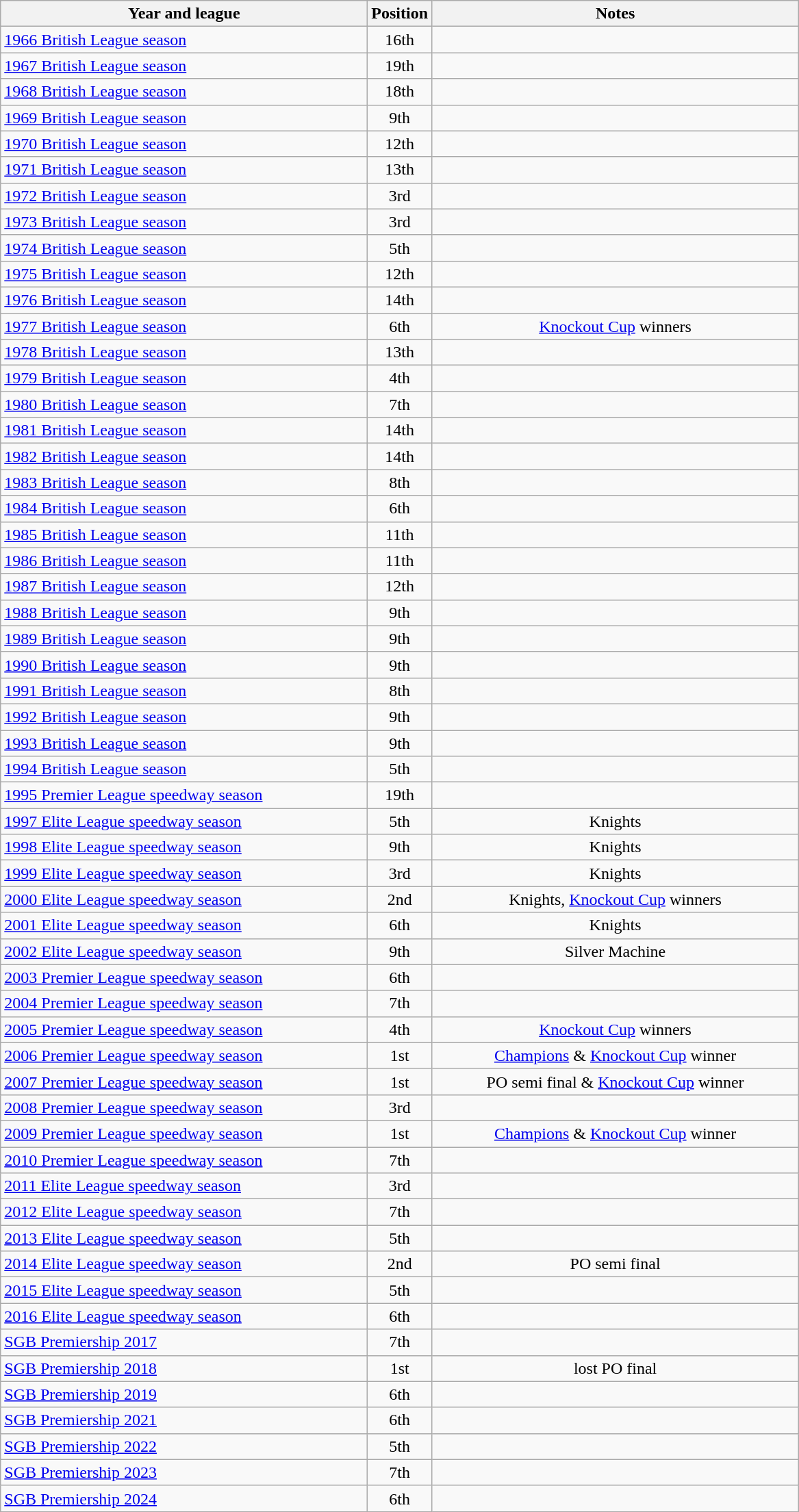<table class="wikitable">
<tr>
<th width=350>Year and league</th>
<th width=50>Position</th>
<th width=350>Notes</th>
</tr>
<tr align=center>
<td align="left"><a href='#'>1966 British League season</a></td>
<td>16th</td>
<td></td>
</tr>
<tr align=center>
<td align="left"><a href='#'>1967 British League season</a></td>
<td>19th</td>
<td></td>
</tr>
<tr align=center>
<td align="left"><a href='#'>1968 British League season</a></td>
<td>18th</td>
<td></td>
</tr>
<tr align=center>
<td align="left"><a href='#'>1969 British League season</a></td>
<td>9th</td>
<td></td>
</tr>
<tr align=center>
<td align="left"><a href='#'>1970 British League season</a></td>
<td>12th</td>
<td></td>
</tr>
<tr align=center>
<td align="left"><a href='#'>1971 British League season</a></td>
<td>13th</td>
<td></td>
</tr>
<tr align=center>
<td align="left"><a href='#'>1972 British League season</a></td>
<td>3rd</td>
<td></td>
</tr>
<tr align=center>
<td align="left"><a href='#'>1973 British League season</a></td>
<td>3rd</td>
<td></td>
</tr>
<tr align=center>
<td align="left"><a href='#'>1974 British League season</a></td>
<td>5th</td>
<td></td>
</tr>
<tr align=center>
<td align="left"><a href='#'>1975 British League season</a></td>
<td>12th</td>
<td></td>
</tr>
<tr align=center>
<td align="left"><a href='#'>1976 British League season</a></td>
<td>14th</td>
<td></td>
</tr>
<tr align=center>
<td align="left"><a href='#'>1977 British League season</a></td>
<td>6th</td>
<td><a href='#'>Knockout Cup</a> winners</td>
</tr>
<tr align=center>
<td align="left"><a href='#'>1978 British League season</a></td>
<td>13th</td>
<td></td>
</tr>
<tr align=center>
<td align="left"><a href='#'>1979 British League season</a></td>
<td>4th</td>
<td></td>
</tr>
<tr align=center>
<td align="left"><a href='#'>1980 British League season</a></td>
<td>7th</td>
<td></td>
</tr>
<tr align=center>
<td align="left"><a href='#'>1981 British League season</a></td>
<td>14th</td>
<td></td>
</tr>
<tr align=center>
<td align="left"><a href='#'>1982 British League season</a></td>
<td>14th</td>
<td></td>
</tr>
<tr align=center>
<td align="left"><a href='#'>1983 British League season</a></td>
<td>8th</td>
<td></td>
</tr>
<tr align=center>
<td align="left"><a href='#'>1984 British League season</a></td>
<td>6th</td>
<td></td>
</tr>
<tr align=center>
<td align="left"><a href='#'>1985 British League season</a></td>
<td>11th</td>
<td></td>
</tr>
<tr align=center>
<td align="left"><a href='#'>1986 British League season</a></td>
<td>11th</td>
<td></td>
</tr>
<tr align=center>
<td align="left"><a href='#'>1987 British League season</a></td>
<td>12th</td>
<td></td>
</tr>
<tr align=center>
<td align="left"><a href='#'>1988 British League season</a></td>
<td>9th</td>
<td></td>
</tr>
<tr align=center>
<td align="left"><a href='#'>1989 British League season</a></td>
<td>9th</td>
<td></td>
</tr>
<tr align=center>
<td align="left"><a href='#'>1990 British League season</a></td>
<td>9th</td>
<td></td>
</tr>
<tr align=center>
<td align="left"><a href='#'>1991 British League season</a></td>
<td>8th</td>
<td></td>
</tr>
<tr align=center>
<td align="left"><a href='#'>1992 British League season</a></td>
<td>9th</td>
<td></td>
</tr>
<tr align=center>
<td align="left"><a href='#'>1993 British League season</a></td>
<td>9th</td>
<td></td>
</tr>
<tr align=center>
<td align="left"><a href='#'>1994 British League season</a></td>
<td>5th</td>
<td></td>
</tr>
<tr align=center>
<td align="left"><a href='#'>1995 Premier League speedway season</a></td>
<td>19th</td>
<td></td>
</tr>
<tr align=center>
<td align="left"><a href='#'>1997 Elite League speedway season</a></td>
<td>5th</td>
<td>Knights</td>
</tr>
<tr align=center>
<td align="left"><a href='#'>1998 Elite League speedway season</a></td>
<td>9th</td>
<td>Knights</td>
</tr>
<tr align=center>
<td align="left"><a href='#'>1999 Elite League speedway season</a></td>
<td>3rd</td>
<td>Knights</td>
</tr>
<tr align=center>
<td align="left"><a href='#'>2000 Elite League speedway season</a></td>
<td>2nd</td>
<td>Knights, <a href='#'>Knockout Cup</a> winners</td>
</tr>
<tr align=center>
<td align="left"><a href='#'>2001 Elite League speedway season</a></td>
<td>6th</td>
<td>Knights</td>
</tr>
<tr align=center>
<td align="left"><a href='#'>2002 Elite League speedway season</a></td>
<td>9th</td>
<td>Silver Machine</td>
</tr>
<tr align=center>
<td align="left"><a href='#'>2003 Premier League speedway season</a></td>
<td>6th</td>
<td></td>
</tr>
<tr align=center>
<td align="left"><a href='#'>2004 Premier League speedway season</a></td>
<td>7th</td>
<td></td>
</tr>
<tr align=center>
<td align="left"><a href='#'>2005 Premier League speedway season</a></td>
<td>4th</td>
<td><a href='#'>Knockout Cup</a> winners</td>
</tr>
<tr align=center>
<td align="left"><a href='#'>2006 Premier League speedway season</a></td>
<td>1st</td>
<td><a href='#'>Champions</a> & <a href='#'>Knockout Cup</a> winner</td>
</tr>
<tr align=center>
<td align="left"><a href='#'>2007 Premier League speedway season</a></td>
<td>1st</td>
<td>PO semi final & <a href='#'>Knockout Cup</a> winner</td>
</tr>
<tr align=center>
<td align="left"><a href='#'>2008 Premier League speedway season</a></td>
<td>3rd</td>
<td></td>
</tr>
<tr align=center>
<td align="left"><a href='#'>2009 Premier League speedway season</a></td>
<td>1st</td>
<td><a href='#'>Champions</a> & <a href='#'>Knockout Cup</a> winner</td>
</tr>
<tr align=center>
<td align="left"><a href='#'>2010 Premier League speedway season</a></td>
<td>7th</td>
<td></td>
</tr>
<tr align=center>
<td align="left"><a href='#'>2011 Elite League speedway season</a></td>
<td>3rd</td>
<td></td>
</tr>
<tr align=center>
<td align="left"><a href='#'>2012 Elite League speedway season</a></td>
<td>7th</td>
<td></td>
</tr>
<tr align=center>
<td align="left"><a href='#'>2013 Elite League speedway season</a></td>
<td>5th</td>
<td></td>
</tr>
<tr align=center>
<td align="left"><a href='#'>2014 Elite League speedway season</a></td>
<td>2nd</td>
<td>PO semi final</td>
</tr>
<tr align=center>
<td align="left"><a href='#'>2015 Elite League speedway season</a></td>
<td>5th</td>
<td></td>
</tr>
<tr align=center>
<td align="left"><a href='#'>2016 Elite League speedway season</a></td>
<td>6th</td>
<td></td>
</tr>
<tr align=center>
<td align="left"><a href='#'>SGB Premiership 2017</a></td>
<td>7th</td>
<td></td>
</tr>
<tr align=center>
<td align="left"><a href='#'>SGB Premiership 2018</a></td>
<td>1st</td>
<td>lost PO final</td>
</tr>
<tr align=center>
<td align="left"><a href='#'>SGB Premiership 2019</a></td>
<td>6th</td>
<td></td>
</tr>
<tr align=center>
<td align="left"><a href='#'>SGB Premiership 2021</a></td>
<td>6th</td>
<td></td>
</tr>
<tr align=center>
<td align="left"><a href='#'>SGB Premiership 2022</a></td>
<td>5th</td>
<td></td>
</tr>
<tr align=center>
<td align="left"><a href='#'>SGB Premiership 2023</a></td>
<td>7th</td>
<td></td>
</tr>
<tr align=center>
<td align="left"><a href='#'>SGB Premiership 2024</a></td>
<td>6th</td>
<td></td>
</tr>
</table>
